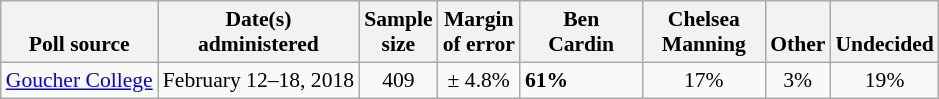<table class="wikitable" style="font-size:90%">
<tr valign=bottom>
<th>Poll source</th>
<th>Date(s)<br>administered</th>
<th>Sample<br>size</th>
<th>Margin<br>of error</th>
<th style="width:75px;">Ben<br>Cardin</th>
<th style="width:75px;">Chelsea<br>Manning</th>
<th>Other</th>
<th>Undecided</th>
</tr>
<tr>
<td><a href='#'>Goucher College</a></td>
<td align=center>February 12–18, 2018</td>
<td align=center>409</td>
<td align=center>± 4.8%</td>
<td><strong>61%</strong></td>
<td align=center>17%</td>
<td align=center>3%</td>
<td align=center>19%</td>
</tr>
</table>
